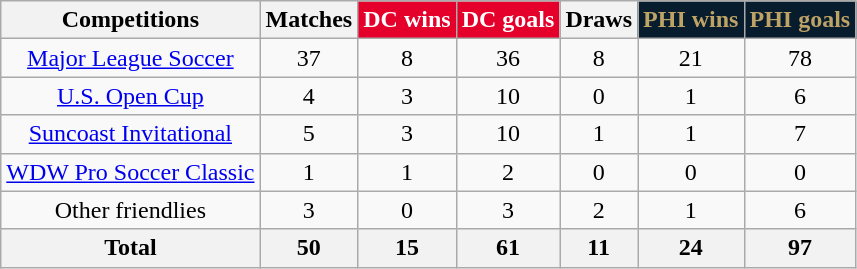<table class="wikitable" style="text-align: center;">
<tr>
<th>Competitions</th>
<th>Matches</th>
<td style="text-align:center; background:#E4002B;color:white;"><strong>DC wins</strong></td>
<td style="text-align:center; background:#E4002B;color:white;"><strong>DC goals</strong></td>
<th>Draws</th>
<td style="text-align:center; background:#071C2C;color:#BEA367;"><strong>PHI wins</strong></td>
<td style="text-align:center; background:#071C2C;color:#BEA367;"><strong>PHI goals</strong></td>
</tr>
<tr>
<td><a href='#'>Major League Soccer</a></td>
<td>37</td>
<td>8</td>
<td>36</td>
<td>8</td>
<td>21</td>
<td>78</td>
</tr>
<tr>
<td><a href='#'>U.S. Open Cup</a></td>
<td>4</td>
<td>3</td>
<td>10</td>
<td>0</td>
<td>1</td>
<td>6</td>
</tr>
<tr>
<td><a href='#'>Suncoast Invitational</a></td>
<td>5</td>
<td>3</td>
<td>10</td>
<td>1</td>
<td>1</td>
<td>7</td>
</tr>
<tr>
<td><a href='#'>WDW Pro Soccer Classic</a></td>
<td>1</td>
<td>1</td>
<td>2</td>
<td>0</td>
<td>0</td>
<td>0</td>
</tr>
<tr>
<td>Other friendlies</td>
<td>3</td>
<td>0</td>
<td>3</td>
<td>2</td>
<td>1</td>
<td>6</td>
</tr>
<tr>
<th>Total</th>
<th>50</th>
<th>15</th>
<th>61</th>
<th>11</th>
<th>24</th>
<th>97</th>
</tr>
</table>
